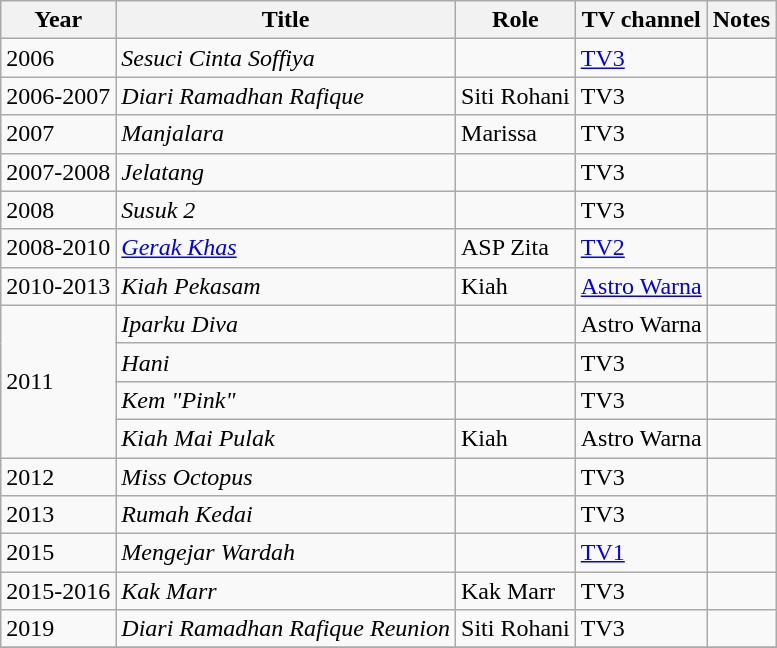<table class="wikitable">
<tr>
<th>Year</th>
<th>Title</th>
<th>Role</th>
<th>TV channel</th>
<th>Notes</th>
</tr>
<tr>
<td>2006</td>
<td><em>Sesuci Cinta Soffiya</em></td>
<td></td>
<td><a href='#'>TV3</a></td>
<td></td>
</tr>
<tr>
<td>2006-2007</td>
<td><em>Diari Ramadhan Rafique</em></td>
<td>Siti Rohani</td>
<td>TV3</td>
<td></td>
</tr>
<tr>
<td>2007</td>
<td><em>Manjalara</em></td>
<td>Marissa</td>
<td>TV3</td>
<td></td>
</tr>
<tr>
<td>2007-2008</td>
<td><em>Jelatang</em></td>
<td></td>
<td>TV3</td>
<td></td>
</tr>
<tr>
<td>2008</td>
<td><em>Susuk 2</em></td>
<td></td>
<td>TV3</td>
<td></td>
</tr>
<tr>
<td>2008-2010</td>
<td><em><a href='#'>Gerak Khas</a></em></td>
<td>ASP Zita</td>
<td><a href='#'>TV2</a></td>
<td></td>
</tr>
<tr>
<td>2010-2013</td>
<td><em>Kiah Pekasam</em></td>
<td>Kiah</td>
<td><a href='#'>Astro Warna</a></td>
<td></td>
</tr>
<tr>
<td rowspan=4>2011</td>
<td><em>Iparku Diva</em></td>
<td></td>
<td>Astro Warna</td>
<td></td>
</tr>
<tr>
<td><em>Hani</em></td>
<td></td>
<td>TV3</td>
<td></td>
</tr>
<tr>
<td><em>Kem "Pink"</em></td>
<td></td>
<td>TV3</td>
<td></td>
</tr>
<tr>
<td><em>Kiah Mai Pulak</em></td>
<td>Kiah</td>
<td>Astro Warna</td>
<td></td>
</tr>
<tr>
<td>2012</td>
<td><em>Miss Octopus</em></td>
<td></td>
<td>TV3</td>
<td></td>
</tr>
<tr>
<td>2013</td>
<td><em>Rumah Kedai</em></td>
<td></td>
<td>TV3</td>
<td></td>
</tr>
<tr>
<td>2015</td>
<td><em>Mengejar Wardah</em></td>
<td></td>
<td><a href='#'>TV1</a></td>
<td></td>
</tr>
<tr>
<td>2015-2016</td>
<td><em>Kak Marr</em></td>
<td>Kak Marr</td>
<td>TV3</td>
<td></td>
</tr>
<tr>
<td>2019</td>
<td><em>Diari Ramadhan Rafique Reunion</em></td>
<td>Siti Rohani</td>
<td>TV3</td>
<td></td>
</tr>
<tr>
</tr>
</table>
